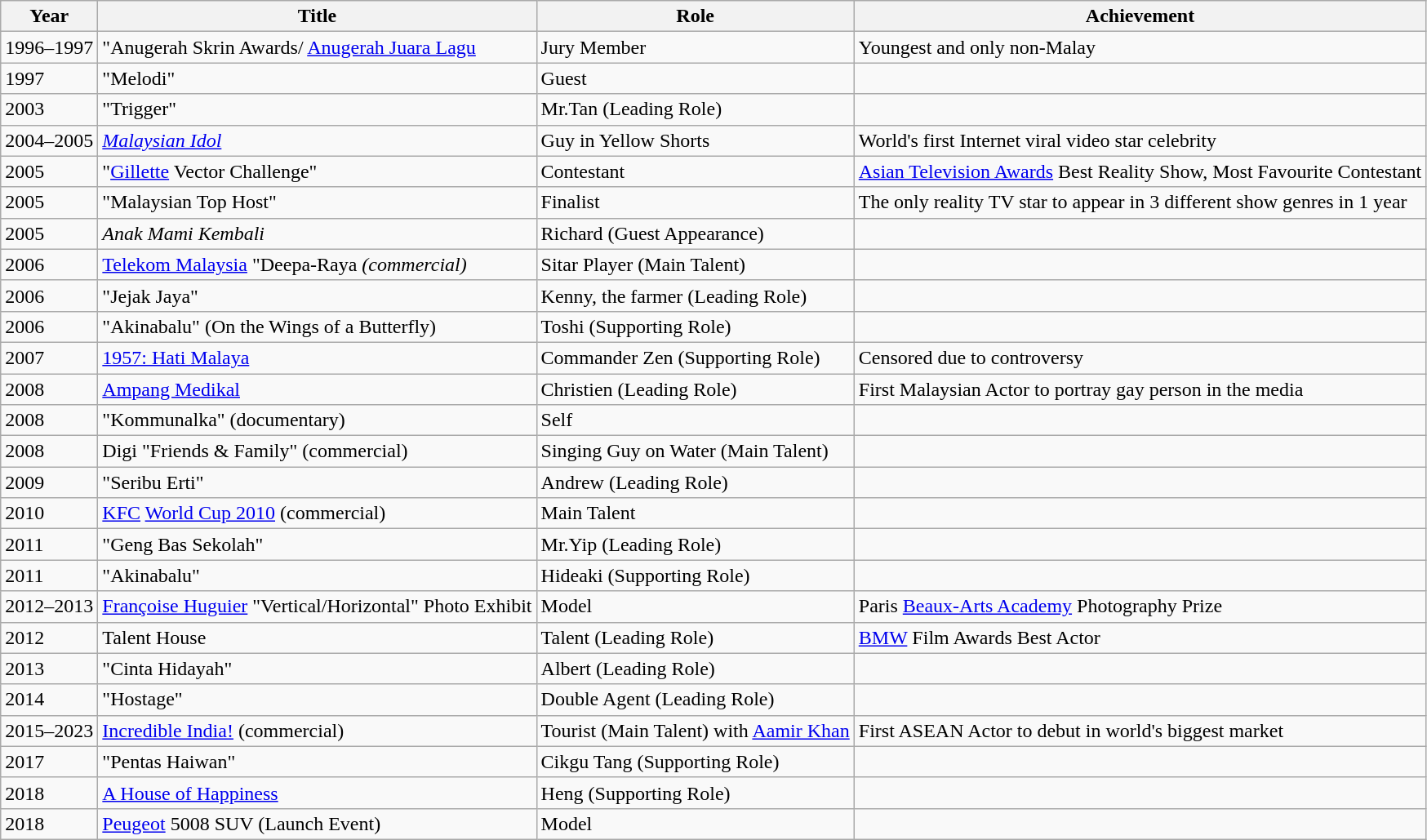<table class="wikitable sortable">
<tr>
<th>Year</th>
<th>Title</th>
<th>Role</th>
<th class="unsortable">Achievement</th>
</tr>
<tr>
<td>1996–1997</td>
<td>"Anugerah Skrin Awards/ <a href='#'>Anugerah Juara Lagu</a></td>
<td>Jury Member</td>
<td>Youngest and only non-Malay</td>
</tr>
<tr>
<td>1997</td>
<td>"Melodi"</td>
<td>Guest</td>
<td></td>
</tr>
<tr>
<td>2003</td>
<td>"Trigger"</td>
<td>Mr.Tan (Leading Role)</td>
<td></td>
</tr>
<tr>
<td>2004–2005</td>
<td><em><a href='#'>Malaysian Idol</a></em></td>
<td>Guy in Yellow Shorts</td>
<td>World's first Internet viral video star celebrity</td>
</tr>
<tr>
<td>2005</td>
<td>"<a href='#'>Gillette</a> Vector Challenge"</td>
<td>Contestant</td>
<td><a href='#'>Asian Television Awards</a> Best Reality Show, Most Favourite Contestant</td>
</tr>
<tr>
<td>2005</td>
<td>"Malaysian Top Host"</td>
<td>Finalist</td>
<td>The only reality TV star to appear in 3 different show genres in 1 year</td>
</tr>
<tr>
<td>2005</td>
<td><em>Anak Mami Kembali</em></td>
<td>Richard (Guest Appearance)</td>
<td></td>
</tr>
<tr>
<td>2006</td>
<td><a href='#'>Telekom Malaysia</a> "Deepa-Raya<em> (commercial)</td>
<td>Sitar Player (Main Talent)</td>
<td></td>
</tr>
<tr>
<td>2006</td>
<td>"Jejak Jaya"</td>
<td>Kenny, the farmer (Leading Role)</td>
<td></td>
</tr>
<tr>
<td>2006</td>
<td>"Akinabalu" (On the Wings of a Butterfly)</td>
<td>Toshi (Supporting Role)</td>
<td></td>
</tr>
<tr>
<td>2007</td>
<td><a href='#'>1957: Hati Malaya</a></td>
<td>Commander Zen (Supporting Role)</td>
<td>Censored due to controversy</td>
</tr>
<tr>
<td>2008</td>
<td><a href='#'>Ampang Medikal</a></td>
<td>Christien (Leading Role)</td>
<td>First Malaysian Actor to portray gay person in the media</td>
</tr>
<tr>
<td>2008</td>
<td>"Kommunalka" (documentary)</td>
<td>Self</td>
<td></td>
</tr>
<tr>
<td>2008</td>
<td>Digi "Friends & Family" (commercial)</td>
<td>Singing Guy on Water (Main Talent)</td>
<td></td>
</tr>
<tr>
<td>2009</td>
<td>"Seribu Erti"</td>
<td>Andrew (Leading Role)</td>
<td></td>
</tr>
<tr>
<td>2010</td>
<td><a href='#'>KFC</a> <a href='#'>World Cup 2010</a> (commercial)</td>
<td>Main Talent</td>
<td></td>
</tr>
<tr>
<td>2011</td>
<td>"Geng Bas Sekolah"</td>
<td>Mr.Yip (Leading Role)</td>
<td></td>
</tr>
<tr>
<td>2011</td>
<td>"Akinabalu"</td>
<td>Hideaki (Supporting Role)</td>
<td></td>
</tr>
<tr>
<td>2012–2013</td>
<td><a href='#'>Françoise Huguier</a> "Vertical/Horizontal" Photo Exhibit</td>
<td>Model</td>
<td>Paris <a href='#'>Beaux-Arts Academy</a> Photography Prize</td>
</tr>
<tr>
<td>2012</td>
<td></em>Talent House<em></td>
<td>Talent (Leading Role)</td>
<td><a href='#'>BMW</a> Film Awards Best Actor</td>
</tr>
<tr>
<td>2013</td>
<td>"Cinta Hidayah"</td>
<td>Albert (Leading Role)</td>
<td></td>
</tr>
<tr>
<td>2014</td>
<td>"Hostage"</td>
<td>Double Agent (Leading Role)</td>
<td></td>
</tr>
<tr>
<td>2015–2023</td>
<td><a href='#'>Incredible India!</a> (commercial)</td>
<td>Tourist (Main Talent) with <a href='#'>Aamir Khan</a></td>
<td>First ASEAN Actor to debut in world's biggest market</td>
</tr>
<tr>
<td>2017</td>
<td>"Pentas Haiwan"</td>
<td>Cikgu Tang (Supporting Role)</td>
<td></td>
</tr>
<tr>
<td>2018</td>
<td><a href='#'>A House of Happiness</a></td>
<td>Heng (Supporting Role)</td>
<td></td>
</tr>
<tr>
<td>2018</td>
<td><a href='#'>Peugeot</a> 5008 SUV (Launch Event)</td>
<td>Model</td>
<td></td>
</tr>
</table>
